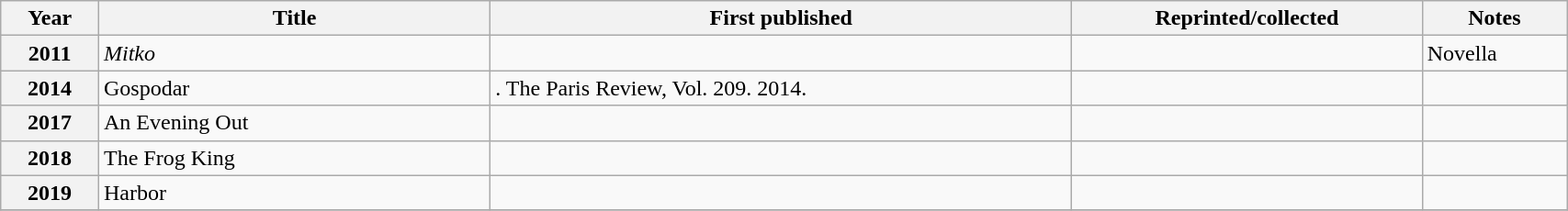<table class='wikitable sortable' width='90%'>
<tr>
<th>Year</th>
<th width="25%">Title</th>
<th>First published</th>
<th>Reprinted/collected</th>
<th>Notes</th>
</tr>
<tr>
<th>2011</th>
<td><em>Mitko</em></td>
<td></td>
<td></td>
<td>Novella</td>
</tr>
<tr>
<th>2014</th>
<td>Gospodar</td>
<td>. The Paris Review, Vol. 209. 2014.</td>
<td></td>
<td></td>
</tr>
<tr>
<th>2017</th>
<td>An Evening Out</td>
<td></td>
<td></td>
<td></td>
</tr>
<tr>
<th>2018</th>
<td>The Frog King</td>
<td></td>
<td></td>
<td></td>
</tr>
<tr>
<th>2019</th>
<td>Harbor</td>
<td></td>
<td></td>
<td></td>
</tr>
<tr>
</tr>
</table>
